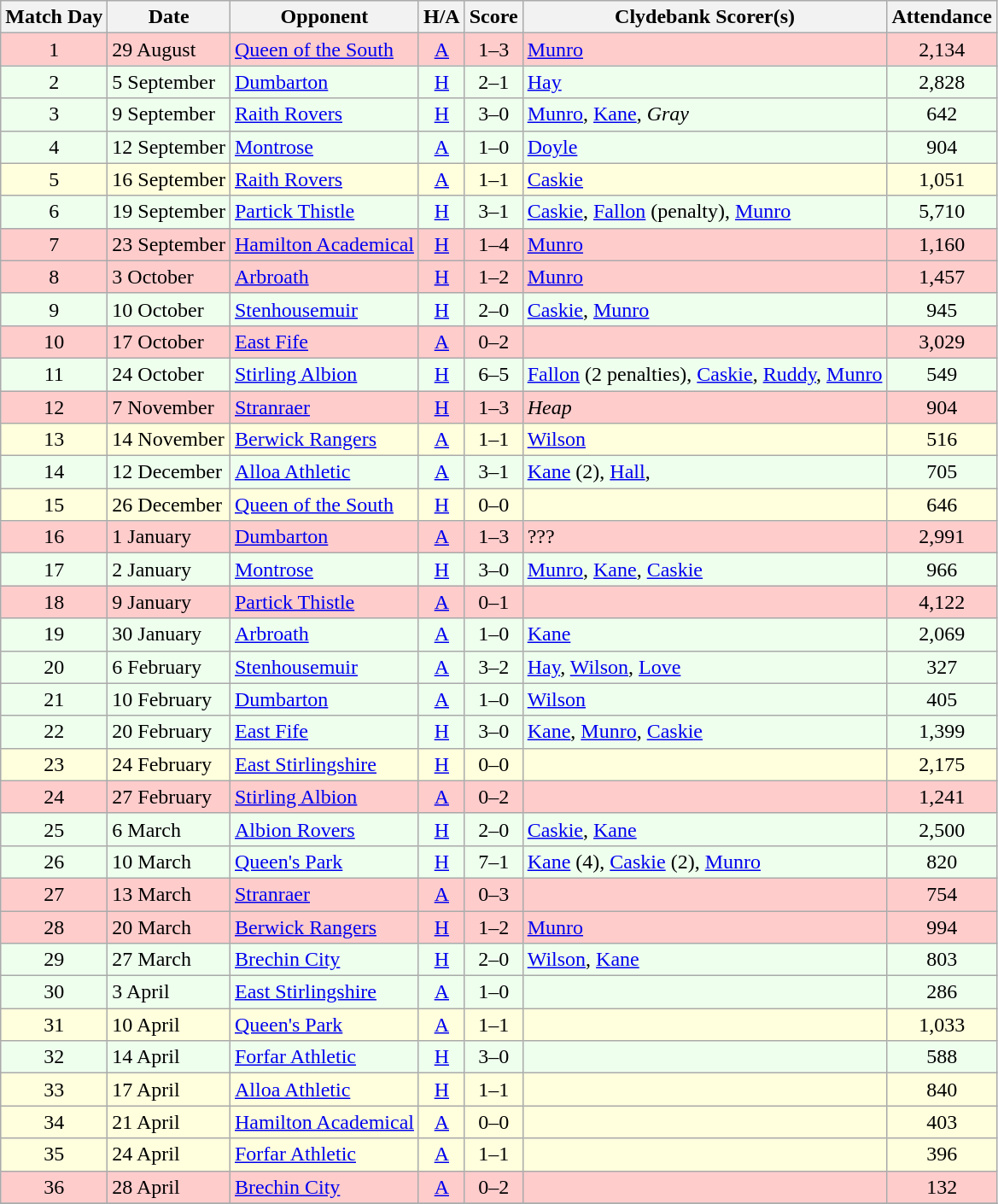<table class="wikitable" style="text-align:center">
<tr>
<th>Match Day</th>
<th>Date</th>
<th>Opponent</th>
<th>H/A</th>
<th>Score</th>
<th>Clydebank Scorer(s)</th>
<th>Attendance</th>
</tr>
<tr bgcolor=#FFCCCC>
<td>1</td>
<td align=left>29 August</td>
<td align=left><a href='#'>Queen of the South</a></td>
<td><a href='#'>A</a></td>
<td>1–3</td>
<td align=left><a href='#'>Munro</a></td>
<td>2,134</td>
</tr>
<tr bgcolor=#EEFFEE>
<td>2</td>
<td align=left>5 September</td>
<td align=left><a href='#'>Dumbarton</a></td>
<td><a href='#'>H</a></td>
<td>2–1</td>
<td align=left><a href='#'>Hay</a></td>
<td>2,828</td>
</tr>
<tr bgcolor=#EEFFEE>
<td>3</td>
<td align=left>9 September</td>
<td align=left><a href='#'>Raith Rovers</a></td>
<td><a href='#'>H</a></td>
<td>3–0</td>
<td align=left><a href='#'>Munro</a>, <a href='#'>Kane</a>, <em>Gray</em></td>
<td>642</td>
</tr>
<tr bgcolor=#EEFFEE>
<td>4</td>
<td align=left>12 September</td>
<td align=left><a href='#'>Montrose</a></td>
<td><a href='#'>A</a></td>
<td>1–0</td>
<td align=left><a href='#'>Doyle</a></td>
<td>904</td>
</tr>
<tr bgcolor=#FFFFDD>
<td>5</td>
<td align=left>16 September</td>
<td align=left><a href='#'>Raith Rovers</a></td>
<td><a href='#'>A</a></td>
<td>1–1</td>
<td align=left><a href='#'>Caskie</a></td>
<td>1,051</td>
</tr>
<tr bgcolor=#EEFFEE>
<td>6</td>
<td align=left>19 September</td>
<td align=left><a href='#'>Partick Thistle</a></td>
<td><a href='#'>H</a></td>
<td>3–1</td>
<td align=left><a href='#'>Caskie</a>, <a href='#'>Fallon</a> (penalty), <a href='#'>Munro</a></td>
<td>5,710</td>
</tr>
<tr bgcolor=#FFCCCC>
<td>7</td>
<td align=left>23 September</td>
<td align=left><a href='#'>Hamilton Academical</a></td>
<td><a href='#'>H</a></td>
<td>1–4</td>
<td align=left><a href='#'>Munro</a></td>
<td>1,160</td>
</tr>
<tr bgcolor=#FFCCCC>
<td>8</td>
<td align=left>3 October</td>
<td align=left><a href='#'>Arbroath</a></td>
<td><a href='#'>H</a></td>
<td>1–2</td>
<td align=left><a href='#'>Munro</a></td>
<td>1,457</td>
</tr>
<tr bgcolor=#EEFFEE>
<td>9</td>
<td align=left>10 October</td>
<td align=left><a href='#'>Stenhousemuir</a></td>
<td><a href='#'>H</a></td>
<td>2–0</td>
<td align=left><a href='#'>Caskie</a>, <a href='#'>Munro</a></td>
<td>945</td>
</tr>
<tr bgcolor=#FFCCCC>
<td>10</td>
<td align=left>17 October</td>
<td align=left><a href='#'>East Fife</a></td>
<td><a href='#'>A</a></td>
<td>0–2</td>
<td align=left></td>
<td>3,029</td>
</tr>
<tr bgcolor=#EEFFEE>
<td>11</td>
<td align=left>24 October</td>
<td align=left><a href='#'>Stirling Albion</a></td>
<td><a href='#'>H</a></td>
<td>6–5</td>
<td align=left><a href='#'>Fallon</a> (2 penalties), <a href='#'>Caskie</a>, <a href='#'>Ruddy</a>, <a href='#'>Munro</a></td>
<td>549</td>
</tr>
<tr bgcolor=#FFCCCC>
<td>12</td>
<td align=left>7 November</td>
<td align=left><a href='#'>Stranraer</a></td>
<td><a href='#'>H</a></td>
<td>1–3</td>
<td align=left><em>Heap</em></td>
<td>904</td>
</tr>
<tr bgcolor=#FFFFDD>
<td>13</td>
<td align=left>14 November</td>
<td align=left><a href='#'>Berwick Rangers</a></td>
<td><a href='#'>A</a></td>
<td>1–1</td>
<td align=left><a href='#'>Wilson</a></td>
<td>516</td>
</tr>
<tr bgcolor=#EEFFEE>
<td>14</td>
<td align=left>12 December</td>
<td align=left><a href='#'>Alloa Athletic</a></td>
<td><a href='#'>A</a></td>
<td>3–1</td>
<td align=left><a href='#'>Kane</a> (2), <a href='#'>Hall</a>,</td>
<td>705</td>
</tr>
<tr bgcolor=#FFFFDD>
<td>15</td>
<td align=left>26 December</td>
<td align=left><a href='#'>Queen of the South</a></td>
<td><a href='#'>H</a></td>
<td>0–0</td>
<td align=left></td>
<td>646</td>
</tr>
<tr bgcolor=#FFCCCC>
<td>16</td>
<td align=left>1 January</td>
<td align=left><a href='#'>Dumbarton</a></td>
<td><a href='#'>A</a></td>
<td>1–3</td>
<td align=left>???</td>
<td>2,991</td>
</tr>
<tr bgcolor=#EEFFEE>
<td>17</td>
<td align=left>2 January</td>
<td align=left><a href='#'>Montrose</a></td>
<td><a href='#'>H</a></td>
<td>3–0</td>
<td align=left><a href='#'>Munro</a>, <a href='#'>Kane</a>, <a href='#'>Caskie</a></td>
<td>966</td>
</tr>
<tr bgcolor=#FFCCCC>
<td>18</td>
<td align=left>9 January</td>
<td align=left><a href='#'>Partick Thistle</a></td>
<td><a href='#'>A</a></td>
<td>0–1</td>
<td align=left></td>
<td>4,122</td>
</tr>
<tr bgcolor=#EEFFEE>
<td>19</td>
<td align=left>30 January</td>
<td align=left><a href='#'>Arbroath</a></td>
<td><a href='#'>A</a></td>
<td>1–0</td>
<td align=left><a href='#'>Kane</a></td>
<td>2,069</td>
</tr>
<tr bgcolor=#EEFFEE>
<td>20</td>
<td align=left>6 February</td>
<td align=left><a href='#'>Stenhousemuir</a></td>
<td><a href='#'>A</a></td>
<td>3–2</td>
<td align=left><a href='#'>Hay</a>, <a href='#'>Wilson</a>, <a href='#'>Love</a></td>
<td>327</td>
</tr>
<tr bgcolor=#EEFFEE>
<td>21</td>
<td align=left>10 February</td>
<td align=left><a href='#'>Dumbarton</a></td>
<td><a href='#'>A</a></td>
<td>1–0</td>
<td align=left><a href='#'>Wilson</a></td>
<td>405</td>
</tr>
<tr bgcolor=#EEFFEE>
<td>22</td>
<td align=left>20 February</td>
<td align=left><a href='#'>East Fife</a></td>
<td><a href='#'>H</a></td>
<td>3–0</td>
<td align=left><a href='#'>Kane</a>, <a href='#'>Munro</a>, <a href='#'>Caskie</a></td>
<td>1,399</td>
</tr>
<tr bgcolor=#FFFFDD>
<td>23</td>
<td align=left>24 February</td>
<td align=left><a href='#'>East Stirlingshire</a></td>
<td><a href='#'>H</a></td>
<td>0–0</td>
<td align=left></td>
<td>2,175</td>
</tr>
<tr bgcolor=#FFCCCC>
<td>24</td>
<td align=left>27 February</td>
<td align=left><a href='#'>Stirling Albion</a></td>
<td><a href='#'>A</a></td>
<td>0–2</td>
<td align=left></td>
<td>1,241</td>
</tr>
<tr bgcolor=#EEFFEE>
<td>25</td>
<td align=left>6 March</td>
<td align=left><a href='#'>Albion Rovers</a></td>
<td><a href='#'>H</a></td>
<td>2–0</td>
<td align=left><a href='#'>Caskie</a>, <a href='#'>Kane</a></td>
<td>2,500</td>
</tr>
<tr bgcolor=#EEFFEE>
<td>26</td>
<td align=left>10 March</td>
<td align=left><a href='#'>Queen's Park</a></td>
<td><a href='#'>H</a></td>
<td>7–1</td>
<td align=left><a href='#'>Kane</a> (4), <a href='#'>Caskie</a> (2), <a href='#'>Munro</a></td>
<td>820</td>
</tr>
<tr bgcolor=#FFCCCC>
<td>27</td>
<td align=left>13 March</td>
<td align=left><a href='#'>Stranraer</a></td>
<td><a href='#'>A</a></td>
<td>0–3</td>
<td align=left></td>
<td>754</td>
</tr>
<tr bgcolor=#FFCCCC>
<td>28</td>
<td align=left>20 March</td>
<td align=left><a href='#'>Berwick Rangers</a></td>
<td><a href='#'>H</a></td>
<td>1–2</td>
<td align=left><a href='#'>Munro</a></td>
<td>994</td>
</tr>
<tr bgcolor=#EEFFEE>
<td>29</td>
<td align=left>27 March</td>
<td align=left><a href='#'>Brechin City</a></td>
<td><a href='#'>H</a></td>
<td>2–0</td>
<td align=left><a href='#'>Wilson</a>, <a href='#'>Kane</a></td>
<td>803</td>
</tr>
<tr bgcolor=#EEFFEE>
<td>30</td>
<td align=left>3 April</td>
<td align=left><a href='#'>East Stirlingshire</a></td>
<td><a href='#'>A</a></td>
<td>1–0</td>
<td align=left></td>
<td>286</td>
</tr>
<tr bgcolor=#FFFFDD>
<td>31</td>
<td align=left>10 April</td>
<td align=left><a href='#'>Queen's Park</a></td>
<td><a href='#'>A</a></td>
<td>1–1</td>
<td align=left></td>
<td>1,033</td>
</tr>
<tr bgcolor=#EEFFEE>
<td>32</td>
<td align=left>14 April</td>
<td align=left><a href='#'>Forfar Athletic</a></td>
<td><a href='#'>H</a></td>
<td>3–0</td>
<td align=left></td>
<td>588</td>
</tr>
<tr bgcolor=#FFFFDD>
<td>33</td>
<td align=left>17 April</td>
<td align=left><a href='#'>Alloa Athletic</a></td>
<td><a href='#'>H</a></td>
<td>1–1</td>
<td align=left></td>
<td>840</td>
</tr>
<tr bgcolor=#FFFFDD>
<td>34</td>
<td align=left>21 April</td>
<td align=left><a href='#'>Hamilton Academical</a></td>
<td><a href='#'>A</a></td>
<td>0–0</td>
<td align=left></td>
<td>403</td>
</tr>
<tr bgcolor=#FFFFDD>
<td>35</td>
<td align=left>24 April</td>
<td align=left><a href='#'>Forfar Athletic</a></td>
<td><a href='#'>A</a></td>
<td>1–1</td>
<td align=left></td>
<td>396</td>
</tr>
<tr bgcolor=#FFCCCC>
<td>36</td>
<td align=left>28 April</td>
<td align=left><a href='#'>Brechin City</a></td>
<td><a href='#'>A</a></td>
<td>0–2</td>
<td align=left></td>
<td>132</td>
</tr>
<tr>
</tr>
</table>
